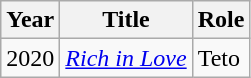<table class="wikitable">
<tr>
<th>Year</th>
<th>Title</th>
<th>Role</th>
</tr>
<tr>
<td>2020</td>
<td><em><a href='#'>Rich in Love</a></em></td>
<td>Teto</td>
</tr>
</table>
